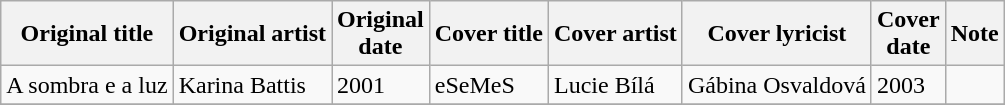<table class="wikitable sortable">
<tr>
<th>Original title</th>
<th>Original artist</th>
<th nowrap=yes>Original<br>date</th>
<th>Cover title</th>
<th>Cover artist</th>
<th>Cover lyricist</th>
<th nowrap=yes>Cover<br> date</th>
<th class=unsortable>Note</th>
</tr>
<tr>
<td>A sombra e a luz</td>
<td>Karina Battis</td>
<td>2001</td>
<td>eSeMeS</td>
<td>Lucie Bílá</td>
<td>Gábina Osvaldová</td>
<td>2003</td>
<td></td>
</tr>
<tr>
</tr>
</table>
